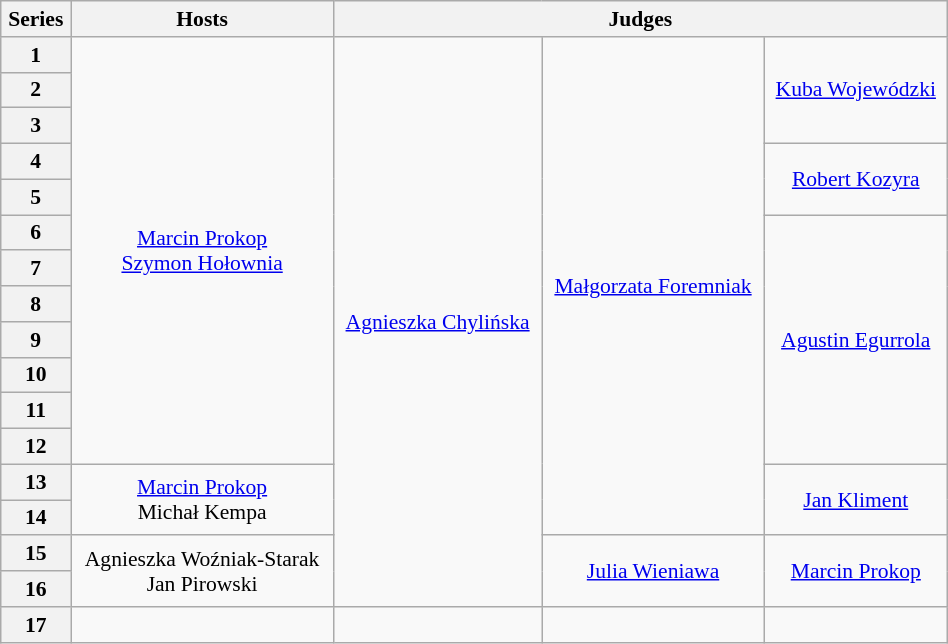<table class="wikitable" style="text-align:center; font-size:90%; width: 50%;">
<tr>
<th rowspan=1>Series</th>
<th rowspan="1">Hosts</th>
<th colspan="3">Judges</th>
</tr>
<tr>
<th scope="row">1</th>
<td rowspan="12"><a href='#'>Marcin Prokop</a> <br> <a href='#'>Szymon Hołownia</a></td>
<td rowspan="16"><a href='#'>Agnieszka Chylińska</a></td>
<td rowspan="14"><a href='#'>Małgorzata Foremniak</a></td>
<td rowspan="3"><a href='#'>Kuba Wojewódzki</a></td>
</tr>
<tr>
<th scope="row">2</th>
</tr>
<tr>
<th scope="row">3</th>
</tr>
<tr>
<th scope="row">4</th>
<td rowspan="2"><a href='#'>Robert Kozyra</a></td>
</tr>
<tr>
<th scope="row">5</th>
</tr>
<tr>
<th scope="row">6</th>
<td rowspan="7"><a href='#'>Agustin Egurrola</a></td>
</tr>
<tr>
<th scope="row">7</th>
</tr>
<tr>
<th scope="row">8</th>
</tr>
<tr>
<th scope="row">9</th>
</tr>
<tr>
<th scope="row">10</th>
</tr>
<tr>
<th scope="row">11</th>
</tr>
<tr>
<th scope="row">12</th>
</tr>
<tr>
<th scope="row">13</th>
<td rowspan="2"><a href='#'>Marcin Prokop</a> <br> Michał Kempa</td>
<td rowspan="2"><a href='#'>Jan Kliment</a></td>
</tr>
<tr>
<th scope="row">14</th>
</tr>
<tr>
<th scope="row">15</th>
<td rowspan="2">Agnieszka Woźniak-Starak <br> Jan Pirowski</td>
<td rowspan="2"><a href='#'>Julia Wieniawa</a></td>
<td rowspan="2"><a href='#'>Marcin Prokop</a></td>
</tr>
<tr>
<th scope="row">16</th>
</tr>
<tr>
<th>17</th>
<td></td>
<td></td>
<td></td>
<td></td>
</tr>
</table>
